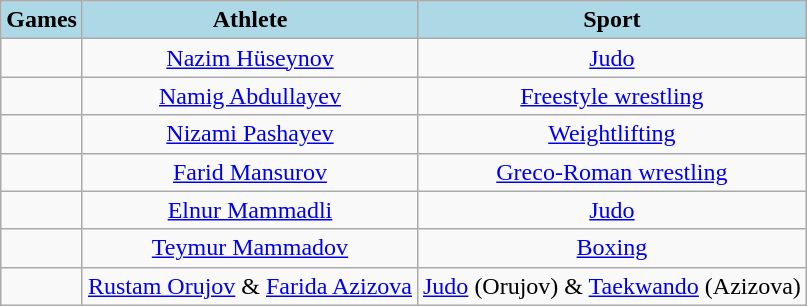<table class="wikitable" style="text-align:center">
<tr>
<th style="background-color:lightblue">Games</th>
<th style="background-color:lightblue">Athlete</th>
<th style="background-color:lightblue">Sport</th>
</tr>
<tr>
<td align=left></td>
<td><a href='#'>Nazim Hüseynov</a></td>
<td><a href='#'>Judo</a></td>
</tr>
<tr>
<td align=left></td>
<td><a href='#'>Namig Abdullayev</a></td>
<td><a href='#'>Freestyle wrestling</a></td>
</tr>
<tr>
<td align=left></td>
<td><a href='#'>Nizami Pashayev</a></td>
<td><a href='#'>Weightlifting</a></td>
</tr>
<tr>
<td align=left></td>
<td><a href='#'>Farid Mansurov</a></td>
<td><a href='#'>Greco-Roman wrestling</a></td>
</tr>
<tr>
<td align=left></td>
<td><a href='#'>Elnur Mammadli</a></td>
<td><a href='#'>Judo</a></td>
</tr>
<tr>
<td align=left></td>
<td><a href='#'>Teymur Mammadov</a></td>
<td><a href='#'>Boxing</a></td>
</tr>
<tr>
<td align=left></td>
<td><a href='#'>Rustam Orujov</a> & <a href='#'>Farida Azizova</a></td>
<td><a href='#'>Judo</a> (Orujov) & <a href='#'>Taekwando</a> (Azizova)</td>
</tr>
</table>
